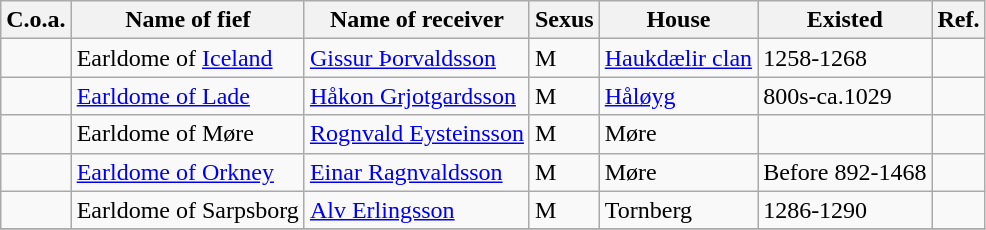<table class="wikitable sortable">
<tr>
<th>C.o.a.</th>
<th>Name of fief</th>
<th>Name of receiver</th>
<th>Sexus</th>
<th>House</th>
<th>Existed</th>
<th>Ref.</th>
</tr>
<tr>
<td></td>
<td>Earldome of <a href='#'>Iceland</a></td>
<td><a href='#'>Gissur Þorvaldsson</a></td>
<td>M</td>
<td><a href='#'>Haukdælir clan</a></td>
<td>1258-1268</td>
<td></td>
</tr>
<tr>
<td></td>
<td><a href='#'>Earldome of Lade</a></td>
<td><a href='#'>Håkon Grjotgardsson</a></td>
<td>M</td>
<td><a href='#'>Håløyg</a></td>
<td>800s-ca.1029</td>
<td></td>
</tr>
<tr>
<td></td>
<td>Earldome of Møre</td>
<td><a href='#'>Rognvald Eysteinsson</a></td>
<td>M</td>
<td>Møre</td>
<td></td>
<td></td>
</tr>
<tr>
<td></td>
<td><a href='#'>Earldome of Orkney</a></td>
<td><a href='#'>Einar Ragnvaldsson</a></td>
<td>M</td>
<td>Møre</td>
<td>Before 892-1468</td>
<td></td>
</tr>
<tr>
<td></td>
<td>Earldome of Sarpsborg</td>
<td><a href='#'>Alv Erlingsson</a></td>
<td>M</td>
<td>Tornberg</td>
<td>1286-1290</td>
<td></td>
</tr>
<tr>
</tr>
</table>
